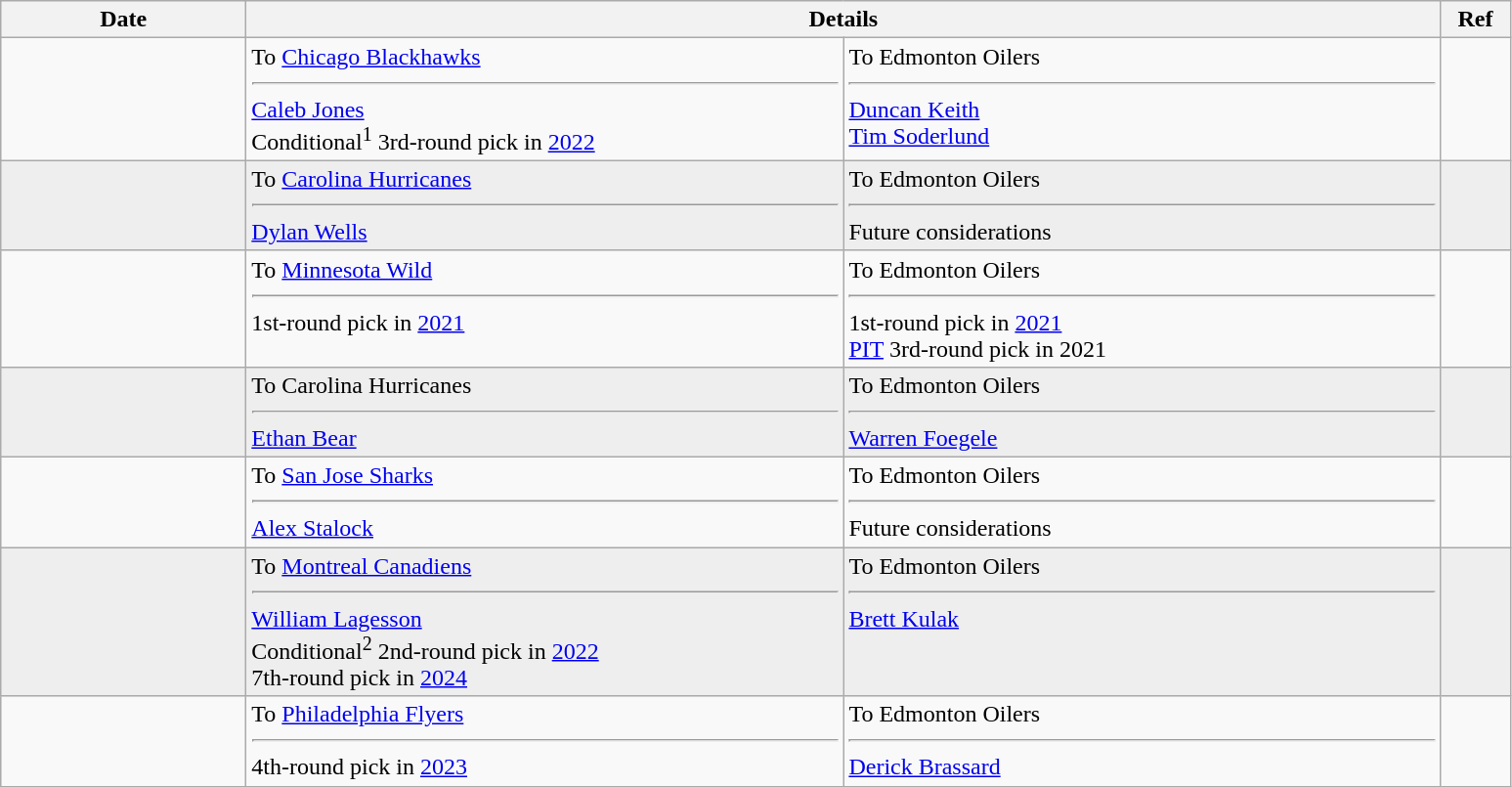<table class="wikitable">
<tr>
<th style="width: 10em;">Date</th>
<th colspan=2>Details</th>
<th style="width: 2.5em;">Ref</th>
</tr>
<tr>
<td></td>
<td style="width: 25em;" valign="top">To <a href='#'>Chicago Blackhawks</a><hr><a href='#'>Caleb Jones</a><br>Conditional<sup>1</sup> 3rd-round pick in <a href='#'>2022</a></td>
<td style="width: 25em;" valign="top">To Edmonton Oilers<hr><a href='#'>Duncan Keith</a><br><a href='#'>Tim Soderlund</a></td>
<td></td>
</tr>
<tr bgcolor="eeeeee">
<td></td>
<td valign="top">To <a href='#'>Carolina Hurricanes</a><hr><a href='#'>Dylan Wells</a></td>
<td valign="top">To Edmonton Oilers<hr>Future considerations</td>
<td></td>
</tr>
<tr>
<td></td>
<td valign="top">To <a href='#'>Minnesota Wild</a><hr>1st-round pick in <a href='#'>2021</a></td>
<td valign="top">To Edmonton Oilers<hr>1st-round pick in <a href='#'>2021</a><br><a href='#'>PIT</a> 3rd-round pick in 2021</td>
<td></td>
</tr>
<tr bgcolor="eeeeee">
<td></td>
<td valign="top">To Carolina Hurricanes<hr><a href='#'>Ethan Bear</a></td>
<td valign="top">To Edmonton Oilers<hr><a href='#'>Warren Foegele</a></td>
<td></td>
</tr>
<tr>
<td></td>
<td valign="top">To <a href='#'>San Jose Sharks</a><hr><a href='#'>Alex Stalock</a></td>
<td valign="top">To Edmonton Oilers<hr>Future considerations</td>
<td></td>
</tr>
<tr bgcolor="eeeeee">
<td></td>
<td valign="top">To <a href='#'>Montreal Canadiens</a><hr><a href='#'>William Lagesson</a><br>Conditional<sup>2</sup> 2nd-round pick in <a href='#'>2022</a><br>7th-round pick in <a href='#'>2024</a></td>
<td valign="top">To Edmonton Oilers<hr><a href='#'>Brett Kulak</a></td>
<td></td>
</tr>
<tr>
<td></td>
<td valign="top">To <a href='#'>Philadelphia Flyers</a><hr>4th-round pick in <a href='#'>2023</a></td>
<td valign="top">To Edmonton Oilers<hr><a href='#'>Derick Brassard</a></td>
<td></td>
</tr>
</table>
